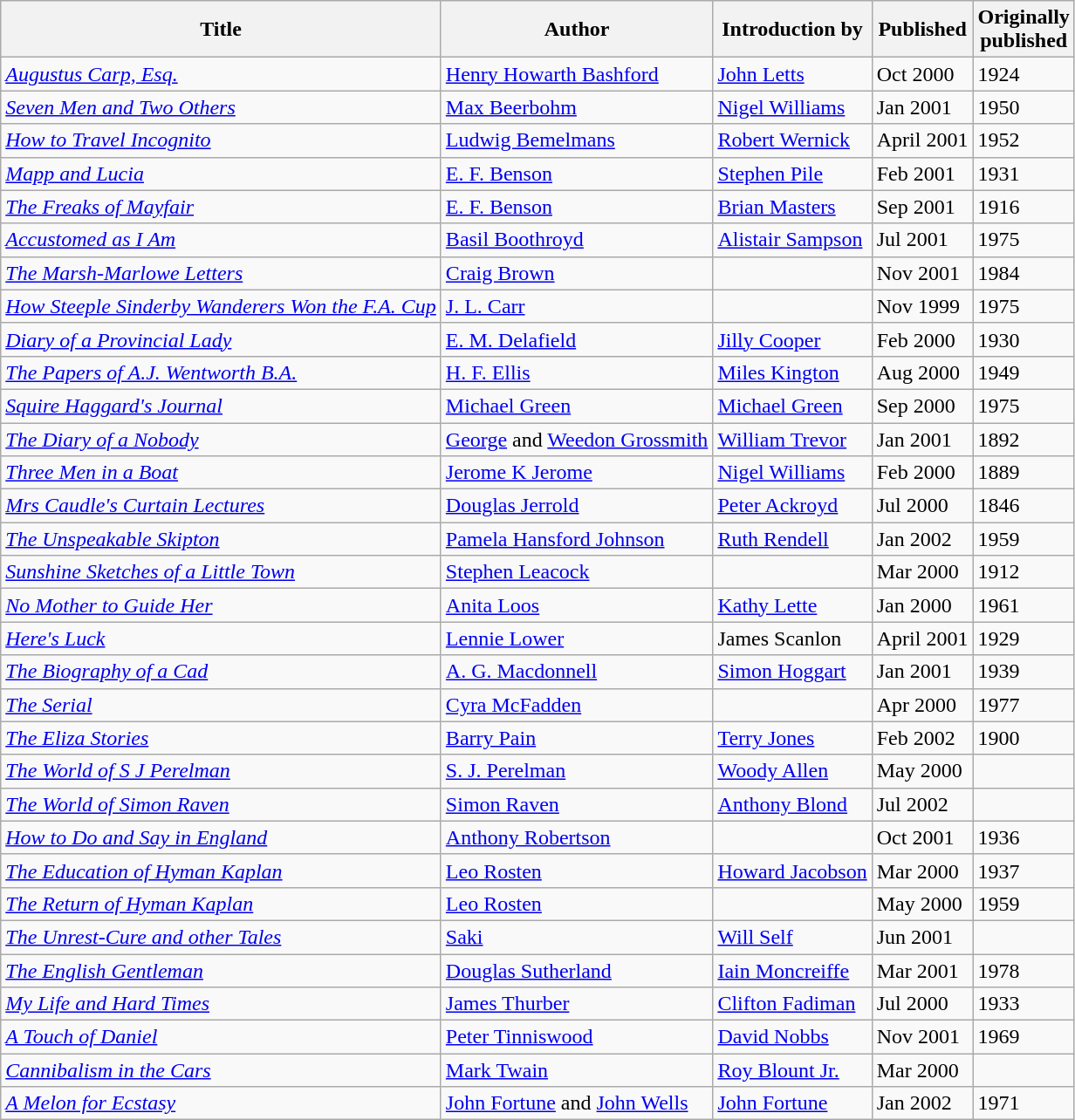<table class="wikitable">
<tr>
<th>Title</th>
<th>Author</th>
<th>Introduction by</th>
<th>Published</th>
<th>Originally<br>published</th>
</tr>
<tr>
<td><em><a href='#'>Augustus Carp, Esq.</a></em></td>
<td><a href='#'>Henry Howarth Bashford</a></td>
<td><a href='#'>John Letts</a></td>
<td>Oct 2000</td>
<td>1924</td>
</tr>
<tr>
<td><em><a href='#'>Seven Men and Two Others</a></em></td>
<td><a href='#'>Max Beerbohm</a></td>
<td><a href='#'>Nigel Williams</a></td>
<td>Jan 2001</td>
<td>1950</td>
</tr>
<tr>
<td><em><a href='#'>How to Travel Incognito</a></em></td>
<td><a href='#'>Ludwig Bemelmans</a></td>
<td><a href='#'>Robert Wernick</a></td>
<td>April 2001</td>
<td>1952</td>
</tr>
<tr>
<td><em><a href='#'>Mapp and Lucia</a></em></td>
<td><a href='#'>E. F. Benson</a></td>
<td><a href='#'>Stephen Pile</a></td>
<td>Feb 2001</td>
<td>1931</td>
</tr>
<tr>
<td><em><a href='#'>The Freaks of Mayfair</a></em></td>
<td><a href='#'>E. F. Benson</a></td>
<td><a href='#'>Brian Masters</a></td>
<td>Sep 2001</td>
<td>1916</td>
</tr>
<tr>
<td><em><a href='#'>Accustomed as I Am</a></em></td>
<td><a href='#'>Basil Boothroyd</a></td>
<td><a href='#'>Alistair Sampson</a></td>
<td>Jul 2001</td>
<td>1975</td>
</tr>
<tr>
<td><em><a href='#'>The Marsh-Marlowe Letters</a></em></td>
<td><a href='#'>Craig Brown</a></td>
<td></td>
<td>Nov 2001</td>
<td>1984</td>
</tr>
<tr>
<td><em><a href='#'>How Steeple Sinderby Wanderers Won the F.A. Cup</a></em></td>
<td><a href='#'>J. L. Carr</a></td>
<td></td>
<td>Nov 1999</td>
<td>1975</td>
</tr>
<tr>
<td><em><a href='#'>Diary of a Provincial Lady</a></em></td>
<td><a href='#'>E. M. Delafield</a></td>
<td><a href='#'>Jilly Cooper</a></td>
<td>Feb 2000</td>
<td>1930</td>
</tr>
<tr>
<td><em><a href='#'>The Papers of A.J. Wentworth B.A.</a></em></td>
<td><a href='#'>H. F. Ellis</a></td>
<td><a href='#'>Miles Kington</a></td>
<td>Aug 2000</td>
<td>1949</td>
</tr>
<tr>
<td><em><a href='#'>Squire Haggard's Journal</a></em></td>
<td><a href='#'>Michael Green</a></td>
<td><a href='#'>Michael Green</a></td>
<td>Sep 2000</td>
<td>1975</td>
</tr>
<tr>
<td><em><a href='#'>The Diary of a Nobody</a></em></td>
<td><a href='#'>George</a> and <a href='#'>Weedon Grossmith</a></td>
<td><a href='#'>William Trevor</a></td>
<td>Jan 2001</td>
<td>1892</td>
</tr>
<tr>
<td><em><a href='#'>Three Men in a Boat</a></em></td>
<td><a href='#'>Jerome K Jerome</a></td>
<td><a href='#'>Nigel Williams</a></td>
<td>Feb 2000</td>
<td>1889</td>
</tr>
<tr>
<td><em><a href='#'>Mrs Caudle's Curtain Lectures</a></em></td>
<td><a href='#'>Douglas Jerrold</a></td>
<td><a href='#'>Peter Ackroyd</a></td>
<td>Jul 2000</td>
<td>1846</td>
</tr>
<tr>
<td><em><a href='#'>The Unspeakable Skipton</a></em></td>
<td><a href='#'>Pamela Hansford Johnson</a></td>
<td><a href='#'>Ruth Rendell</a></td>
<td>Jan 2002</td>
<td>1959</td>
</tr>
<tr>
<td><em><a href='#'>Sunshine Sketches of a Little Town</a></em></td>
<td><a href='#'>Stephen Leacock</a></td>
<td></td>
<td>Mar 2000</td>
<td>1912</td>
</tr>
<tr>
<td><em><a href='#'>No Mother to Guide Her</a></em></td>
<td><a href='#'>Anita Loos</a></td>
<td><a href='#'>Kathy Lette</a></td>
<td>Jan 2000</td>
<td>1961</td>
</tr>
<tr>
<td><em><a href='#'>Here's Luck</a></em></td>
<td><a href='#'>Lennie Lower</a></td>
<td>James Scanlon</td>
<td>April 2001</td>
<td>1929</td>
</tr>
<tr>
<td><em><a href='#'>The Biography of a Cad</a></em></td>
<td><a href='#'>A. G. Macdonnell</a></td>
<td><a href='#'>Simon Hoggart</a></td>
<td>Jan 2001</td>
<td>1939</td>
</tr>
<tr>
<td><em><a href='#'>The Serial</a></em></td>
<td><a href='#'>Cyra McFadden</a></td>
<td></td>
<td>Apr 2000</td>
<td>1977</td>
</tr>
<tr>
<td><em><a href='#'>The Eliza Stories</a></em></td>
<td><a href='#'>Barry Pain</a></td>
<td><a href='#'>Terry Jones</a></td>
<td>Feb 2002</td>
<td>1900</td>
</tr>
<tr>
<td><em><a href='#'>The World of S J Perelman</a></em></td>
<td><a href='#'>S. J. Perelman</a></td>
<td><a href='#'>Woody Allen</a></td>
<td>May 2000</td>
<td></td>
</tr>
<tr>
<td><em><a href='#'>The World of Simon Raven</a></em></td>
<td><a href='#'>Simon Raven</a></td>
<td><a href='#'>Anthony Blond</a></td>
<td>Jul 2002</td>
<td></td>
</tr>
<tr>
<td><em><a href='#'>How to Do and Say in England</a></em></td>
<td><a href='#'>Anthony Robertson</a></td>
<td></td>
<td>Oct 2001</td>
<td>1936</td>
</tr>
<tr>
<td><em><a href='#'>The Education of Hyman Kaplan</a></em></td>
<td><a href='#'>Leo Rosten</a></td>
<td><a href='#'>Howard Jacobson</a></td>
<td>Mar 2000</td>
<td>1937</td>
</tr>
<tr>
<td><em><a href='#'>The Return of Hyman Kaplan</a></em></td>
<td><a href='#'>Leo Rosten</a></td>
<td></td>
<td>May 2000</td>
<td>1959</td>
</tr>
<tr>
<td><em><a href='#'>The Unrest-Cure and other Tales</a></em></td>
<td><a href='#'>Saki</a></td>
<td><a href='#'>Will Self</a></td>
<td>Jun 2001</td>
<td></td>
</tr>
<tr>
<td><em><a href='#'>The English Gentleman</a></em></td>
<td><a href='#'>Douglas Sutherland</a></td>
<td><a href='#'>Iain Moncreiffe</a></td>
<td>Mar 2001</td>
<td>1978</td>
</tr>
<tr>
<td><em><a href='#'>My Life and Hard Times</a></em></td>
<td><a href='#'>James Thurber</a></td>
<td><a href='#'>Clifton Fadiman</a></td>
<td>Jul 2000</td>
<td>1933</td>
</tr>
<tr>
<td><em><a href='#'>A Touch of Daniel</a></em></td>
<td><a href='#'>Peter Tinniswood</a></td>
<td><a href='#'>David Nobbs</a></td>
<td>Nov 2001</td>
<td>1969</td>
</tr>
<tr>
<td><em><a href='#'>Cannibalism in the Cars</a></em></td>
<td><a href='#'>Mark Twain</a></td>
<td><a href='#'>Roy Blount Jr.</a></td>
<td>Mar 2000</td>
<td></td>
</tr>
<tr>
<td><em><a href='#'>A Melon for Ecstasy</a></em></td>
<td><a href='#'>John Fortune</a> and <a href='#'>John Wells</a></td>
<td><a href='#'>John Fortune</a></td>
<td>Jan 2002</td>
<td>1971</td>
</tr>
</table>
